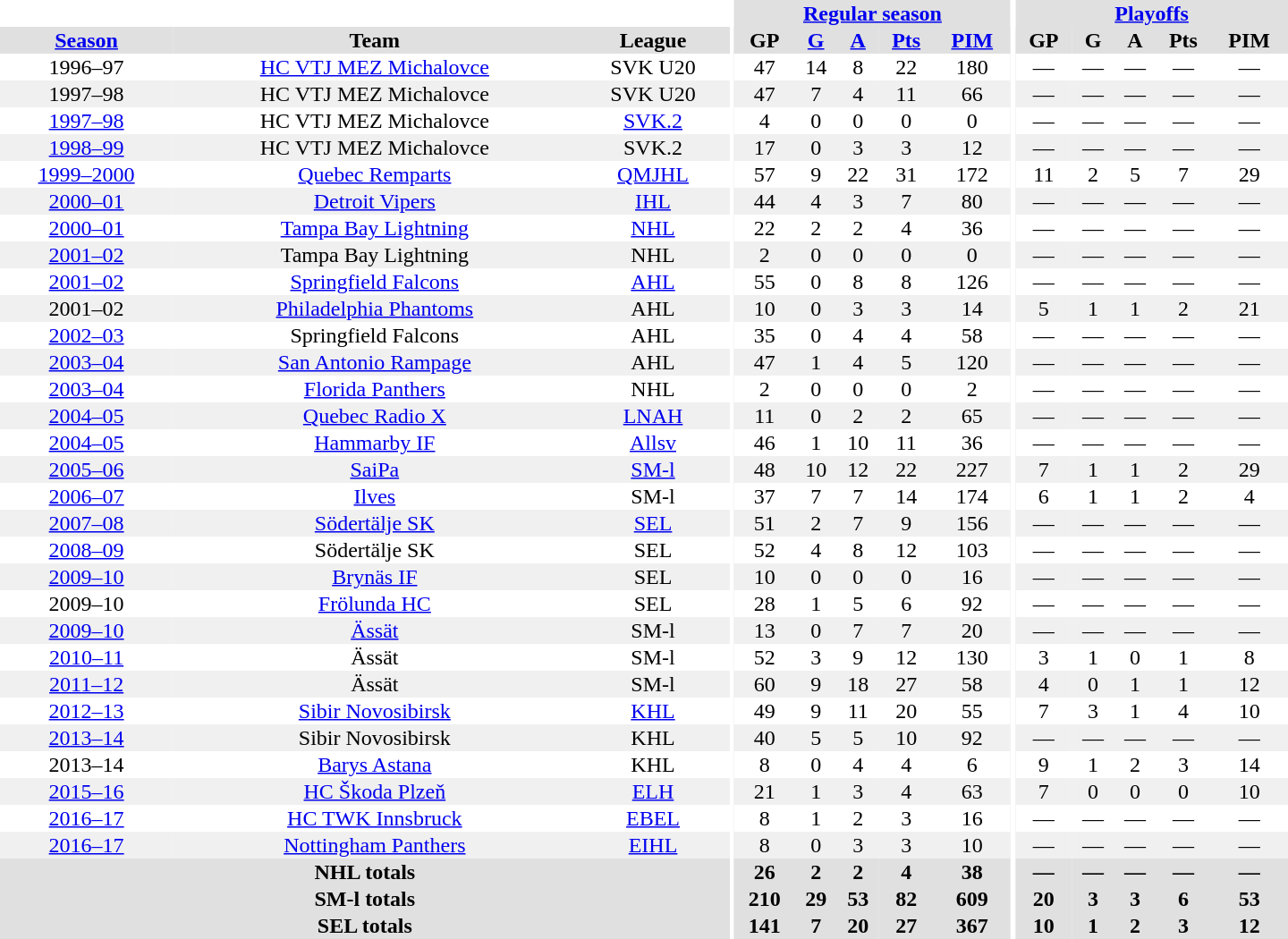<table border="0" cellpadding="1" cellspacing="0" style="text-align:center; width:60em">
<tr bgcolor="#e0e0e0">
<th colspan="3" bgcolor="#ffffff"></th>
<th rowspan="99" bgcolor="#ffffff"></th>
<th colspan="5"><a href='#'>Regular season</a></th>
<th rowspan="99" bgcolor="#ffffff"></th>
<th colspan="5"><a href='#'>Playoffs</a></th>
</tr>
<tr bgcolor="#e0e0e0">
<th><a href='#'>Season</a></th>
<th>Team</th>
<th>League</th>
<th>GP</th>
<th><a href='#'>G</a></th>
<th><a href='#'>A</a></th>
<th><a href='#'>Pts</a></th>
<th><a href='#'>PIM</a></th>
<th>GP</th>
<th>G</th>
<th>A</th>
<th>Pts</th>
<th>PIM</th>
</tr>
<tr>
<td>1996–97</td>
<td><a href='#'>HC VTJ MEZ Michalovce</a></td>
<td>SVK U20</td>
<td>47</td>
<td>14</td>
<td>8</td>
<td>22</td>
<td>180</td>
<td>—</td>
<td>—</td>
<td>—</td>
<td>—</td>
<td>—</td>
</tr>
<tr bgcolor="#f0f0f0">
<td>1997–98</td>
<td>HC VTJ MEZ Michalovce</td>
<td>SVK U20</td>
<td>47</td>
<td>7</td>
<td>4</td>
<td>11</td>
<td>66</td>
<td>—</td>
<td>—</td>
<td>—</td>
<td>—</td>
<td>—</td>
</tr>
<tr>
<td><a href='#'>1997–98</a></td>
<td>HC VTJ MEZ Michalovce</td>
<td><a href='#'>SVK.2</a></td>
<td>4</td>
<td>0</td>
<td>0</td>
<td>0</td>
<td>0</td>
<td>—</td>
<td>—</td>
<td>—</td>
<td>—</td>
<td>—</td>
</tr>
<tr bgcolor="#f0f0f0">
<td><a href='#'>1998–99</a></td>
<td>HC VTJ MEZ Michalovce</td>
<td>SVK.2</td>
<td>17</td>
<td>0</td>
<td>3</td>
<td>3</td>
<td>12</td>
<td>—</td>
<td>—</td>
<td>—</td>
<td>—</td>
<td>—</td>
</tr>
<tr>
<td><a href='#'>1999–2000</a></td>
<td><a href='#'>Quebec Remparts</a></td>
<td><a href='#'>QMJHL</a></td>
<td>57</td>
<td>9</td>
<td>22</td>
<td>31</td>
<td>172</td>
<td>11</td>
<td>2</td>
<td>5</td>
<td>7</td>
<td>29</td>
</tr>
<tr bgcolor="#f0f0f0">
<td><a href='#'>2000–01</a></td>
<td><a href='#'>Detroit Vipers</a></td>
<td><a href='#'>IHL</a></td>
<td>44</td>
<td>4</td>
<td>3</td>
<td>7</td>
<td>80</td>
<td>—</td>
<td>—</td>
<td>—</td>
<td>—</td>
<td>—</td>
</tr>
<tr>
<td><a href='#'>2000–01</a></td>
<td><a href='#'>Tampa Bay Lightning</a></td>
<td><a href='#'>NHL</a></td>
<td>22</td>
<td>2</td>
<td>2</td>
<td>4</td>
<td>36</td>
<td>—</td>
<td>—</td>
<td>—</td>
<td>—</td>
<td>—</td>
</tr>
<tr bgcolor="#f0f0f0">
<td><a href='#'>2001–02</a></td>
<td>Tampa Bay Lightning</td>
<td>NHL</td>
<td>2</td>
<td>0</td>
<td>0</td>
<td>0</td>
<td>0</td>
<td>—</td>
<td>—</td>
<td>—</td>
<td>—</td>
<td>—</td>
</tr>
<tr>
<td><a href='#'>2001–02</a></td>
<td><a href='#'>Springfield Falcons</a></td>
<td><a href='#'>AHL</a></td>
<td>55</td>
<td>0</td>
<td>8</td>
<td>8</td>
<td>126</td>
<td>—</td>
<td>—</td>
<td>—</td>
<td>—</td>
<td>—</td>
</tr>
<tr bgcolor="#f0f0f0">
<td>2001–02</td>
<td><a href='#'>Philadelphia Phantoms</a></td>
<td>AHL</td>
<td>10</td>
<td>0</td>
<td>3</td>
<td>3</td>
<td>14</td>
<td>5</td>
<td>1</td>
<td>1</td>
<td>2</td>
<td>21</td>
</tr>
<tr>
<td><a href='#'>2002–03</a></td>
<td>Springfield Falcons</td>
<td>AHL</td>
<td>35</td>
<td>0</td>
<td>4</td>
<td>4</td>
<td>58</td>
<td>—</td>
<td>—</td>
<td>—</td>
<td>—</td>
<td>—</td>
</tr>
<tr bgcolor="#f0f0f0">
<td><a href='#'>2003–04</a></td>
<td><a href='#'>San Antonio Rampage</a></td>
<td>AHL</td>
<td>47</td>
<td>1</td>
<td>4</td>
<td>5</td>
<td>120</td>
<td>—</td>
<td>—</td>
<td>—</td>
<td>—</td>
<td>—</td>
</tr>
<tr>
<td><a href='#'>2003–04</a></td>
<td><a href='#'>Florida Panthers</a></td>
<td>NHL</td>
<td>2</td>
<td>0</td>
<td>0</td>
<td>0</td>
<td>2</td>
<td>—</td>
<td>—</td>
<td>—</td>
<td>—</td>
<td>—</td>
</tr>
<tr bgcolor="#f0f0f0">
<td><a href='#'>2004–05</a></td>
<td><a href='#'>Quebec Radio X</a></td>
<td><a href='#'>LNAH</a></td>
<td>11</td>
<td>0</td>
<td>2</td>
<td>2</td>
<td>65</td>
<td>—</td>
<td>—</td>
<td>—</td>
<td>—</td>
<td>—</td>
</tr>
<tr>
<td><a href='#'>2004–05</a></td>
<td><a href='#'>Hammarby IF</a></td>
<td><a href='#'>Allsv</a></td>
<td>46</td>
<td>1</td>
<td>10</td>
<td>11</td>
<td>36</td>
<td>—</td>
<td>—</td>
<td>—</td>
<td>—</td>
<td>—</td>
</tr>
<tr bgcolor="#f0f0f0">
<td><a href='#'>2005–06</a></td>
<td><a href='#'>SaiPa</a></td>
<td><a href='#'>SM-l</a></td>
<td>48</td>
<td>10</td>
<td>12</td>
<td>22</td>
<td>227</td>
<td>7</td>
<td>1</td>
<td>1</td>
<td>2</td>
<td>29</td>
</tr>
<tr>
<td><a href='#'>2006–07</a></td>
<td><a href='#'>Ilves</a></td>
<td>SM-l</td>
<td>37</td>
<td>7</td>
<td>7</td>
<td>14</td>
<td>174</td>
<td>6</td>
<td>1</td>
<td>1</td>
<td>2</td>
<td>4</td>
</tr>
<tr bgcolor="#f0f0f0">
<td><a href='#'>2007–08</a></td>
<td><a href='#'>Södertälje SK</a></td>
<td><a href='#'>SEL</a></td>
<td>51</td>
<td>2</td>
<td>7</td>
<td>9</td>
<td>156</td>
<td>—</td>
<td>—</td>
<td>—</td>
<td>—</td>
<td>—</td>
</tr>
<tr>
<td><a href='#'>2008–09</a></td>
<td>Södertälje SK</td>
<td>SEL</td>
<td>52</td>
<td>4</td>
<td>8</td>
<td>12</td>
<td>103</td>
<td>—</td>
<td>—</td>
<td>—</td>
<td>—</td>
<td>—</td>
</tr>
<tr bgcolor="#f0f0f0">
<td><a href='#'>2009–10</a></td>
<td><a href='#'>Brynäs IF</a></td>
<td>SEL</td>
<td>10</td>
<td>0</td>
<td>0</td>
<td>0</td>
<td>16</td>
<td>—</td>
<td>—</td>
<td>—</td>
<td>—</td>
<td>—</td>
</tr>
<tr>
<td>2009–10</td>
<td><a href='#'>Frölunda HC</a></td>
<td>SEL</td>
<td>28</td>
<td>1</td>
<td>5</td>
<td>6</td>
<td>92</td>
<td>—</td>
<td>—</td>
<td>—</td>
<td>—</td>
<td>—</td>
</tr>
<tr bgcolor="#f0f0f0">
<td><a href='#'>2009–10</a></td>
<td><a href='#'>Ässät</a></td>
<td>SM-l</td>
<td>13</td>
<td>0</td>
<td>7</td>
<td>7</td>
<td>20</td>
<td>—</td>
<td>—</td>
<td>—</td>
<td>—</td>
<td>—</td>
</tr>
<tr>
<td><a href='#'>2010–11</a></td>
<td>Ässät</td>
<td>SM-l</td>
<td>52</td>
<td>3</td>
<td>9</td>
<td>12</td>
<td>130</td>
<td>3</td>
<td>1</td>
<td>0</td>
<td>1</td>
<td>8</td>
</tr>
<tr bgcolor="#f0f0f0">
<td><a href='#'>2011–12</a></td>
<td>Ässät</td>
<td>SM-l</td>
<td>60</td>
<td>9</td>
<td>18</td>
<td>27</td>
<td>58</td>
<td>4</td>
<td>0</td>
<td>1</td>
<td>1</td>
<td>12</td>
</tr>
<tr>
<td><a href='#'>2012–13</a></td>
<td><a href='#'>Sibir Novosibirsk</a></td>
<td><a href='#'>KHL</a></td>
<td>49</td>
<td>9</td>
<td>11</td>
<td>20</td>
<td>55</td>
<td>7</td>
<td>3</td>
<td>1</td>
<td>4</td>
<td>10</td>
</tr>
<tr bgcolor="#f0f0f0">
<td><a href='#'>2013–14</a></td>
<td>Sibir Novosibirsk</td>
<td>KHL</td>
<td>40</td>
<td>5</td>
<td>5</td>
<td>10</td>
<td>92</td>
<td>—</td>
<td>—</td>
<td>—</td>
<td>—</td>
<td>—</td>
</tr>
<tr>
<td>2013–14</td>
<td><a href='#'>Barys Astana</a></td>
<td>KHL</td>
<td>8</td>
<td>0</td>
<td>4</td>
<td>4</td>
<td>6</td>
<td>9</td>
<td>1</td>
<td>2</td>
<td>3</td>
<td>14</td>
</tr>
<tr bgcolor="#f0f0f0">
<td><a href='#'>2015–16</a></td>
<td><a href='#'>HC Škoda Plzeň</a></td>
<td><a href='#'>ELH</a></td>
<td>21</td>
<td>1</td>
<td>3</td>
<td>4</td>
<td>63</td>
<td>7</td>
<td>0</td>
<td>0</td>
<td>0</td>
<td>10</td>
</tr>
<tr>
<td><a href='#'>2016–17</a></td>
<td><a href='#'>HC TWK Innsbruck</a></td>
<td><a href='#'>EBEL</a></td>
<td>8</td>
<td>1</td>
<td>2</td>
<td>3</td>
<td>16</td>
<td>—</td>
<td>—</td>
<td>—</td>
<td>—</td>
<td>—</td>
</tr>
<tr bgcolor="#f0f0f0">
<td><a href='#'>2016–17</a></td>
<td><a href='#'>Nottingham Panthers</a></td>
<td><a href='#'>EIHL</a></td>
<td>8</td>
<td>0</td>
<td>3</td>
<td>3</td>
<td>10</td>
<td>—</td>
<td>—</td>
<td>—</td>
<td>—</td>
<td>—</td>
</tr>
<tr bgcolor="#e0e0e0">
<th colspan="3">NHL totals</th>
<th>26</th>
<th>2</th>
<th>2</th>
<th>4</th>
<th>38</th>
<th>—</th>
<th>—</th>
<th>—</th>
<th>—</th>
<th>—</th>
</tr>
<tr bgcolor="#e0e0e0">
<th colspan="3">SM-l totals</th>
<th>210</th>
<th>29</th>
<th>53</th>
<th>82</th>
<th>609</th>
<th>20</th>
<th>3</th>
<th>3</th>
<th>6</th>
<th>53</th>
</tr>
<tr bgcolor="#e0e0e0">
<th colspan="3">SEL totals</th>
<th>141</th>
<th>7</th>
<th>20</th>
<th>27</th>
<th>367</th>
<th>10</th>
<th>1</th>
<th>2</th>
<th>3</th>
<th>12</th>
</tr>
</table>
